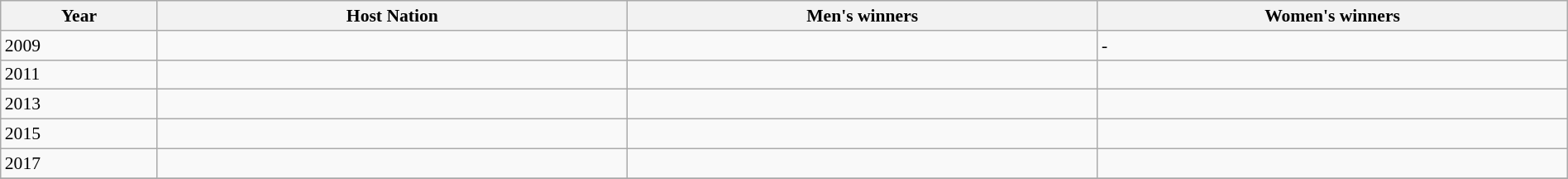<table class="wikitable sortable" style="font-size:90%; width: 100%; text-align: left;">
<tr>
<th width=5%>Year</th>
<th width=15%>Host Nation</th>
<th width=15%>Men's winners</th>
<th width=15%>Women's winners</th>
</tr>
<tr>
<td>2009</td>
<td></td>
<td></td>
<td>-</td>
</tr>
<tr>
<td>2011</td>
<td></td>
<td></td>
<td></td>
</tr>
<tr>
<td>2013</td>
<td></td>
<td></td>
<td></td>
</tr>
<tr>
<td>2015</td>
<td></td>
<td></td>
<td></td>
</tr>
<tr>
<td>2017</td>
<td></td>
<td></td>
<td></td>
</tr>
<tr>
</tr>
</table>
